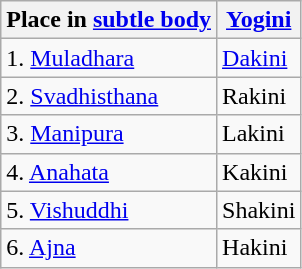<table class="wikitable">
<tr>
<th>Place in <a href='#'>subtle body</a></th>
<th><a href='#'>Yogini</a></th>
</tr>
<tr>
<td>1. <a href='#'>Muladhara</a></td>
<td><a href='#'>Dakini</a></td>
</tr>
<tr>
<td>2. <a href='#'>Svadhisthana</a></td>
<td>Rakini</td>
</tr>
<tr>
<td>3. <a href='#'>Manipura</a></td>
<td>Lakini</td>
</tr>
<tr>
<td>4. <a href='#'>Anahata</a></td>
<td>Kakini</td>
</tr>
<tr>
<td>5. <a href='#'>Vishuddhi</a></td>
<td>Shakini</td>
</tr>
<tr>
<td>6. <a href='#'>Ajna</a></td>
<td>Hakini</td>
</tr>
</table>
